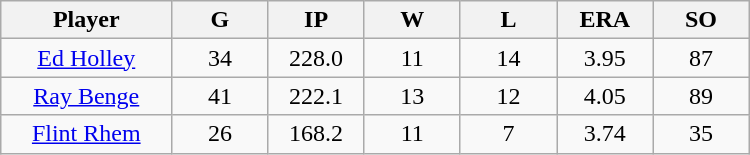<table class="wikitable sortable">
<tr>
<th bgcolor="#DDDDFF" width="16%">Player</th>
<th bgcolor="#DDDDFF" width="9%">G</th>
<th bgcolor="#DDDDFF" width="9%">IP</th>
<th bgcolor="#DDDDFF" width="9%">W</th>
<th bgcolor="#DDDDFF" width="9%">L</th>
<th bgcolor="#DDDDFF" width="9%">ERA</th>
<th bgcolor="#DDDDFF" width="9%">SO</th>
</tr>
<tr align="center">
<td><a href='#'>Ed Holley</a></td>
<td>34</td>
<td>228.0</td>
<td>11</td>
<td>14</td>
<td>3.95</td>
<td>87</td>
</tr>
<tr align="center">
<td><a href='#'>Ray Benge</a></td>
<td>41</td>
<td>222.1</td>
<td>13</td>
<td>12</td>
<td>4.05</td>
<td>89</td>
</tr>
<tr align="center">
<td><a href='#'>Flint Rhem</a></td>
<td>26</td>
<td>168.2</td>
<td>11</td>
<td>7</td>
<td>3.74</td>
<td>35</td>
</tr>
</table>
